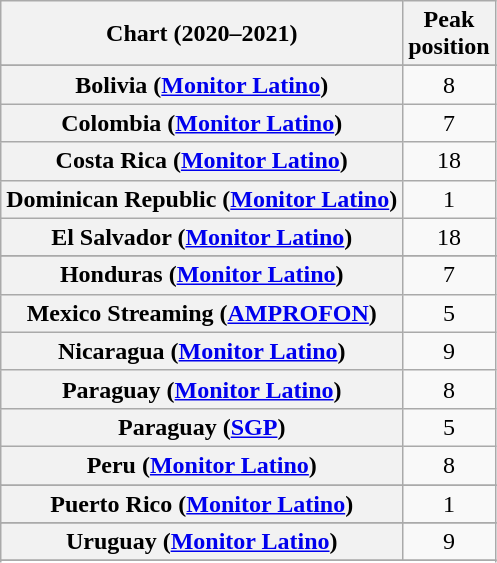<table class="wikitable sortable plainrowheaders" style="text-align:center">
<tr>
<th scope="col">Chart (2020–2021)</th>
<th scope="col">Peak<br>position</th>
</tr>
<tr>
</tr>
<tr>
<th scope="row">Bolivia (<a href='#'>Monitor Latino</a>)</th>
<td>8</td>
</tr>
<tr>
<th scope="row">Colombia (<a href='#'>Monitor Latino</a>)</th>
<td>7</td>
</tr>
<tr>
<th scope="row">Costa Rica (<a href='#'>Monitor Latino</a>)</th>
<td>18</td>
</tr>
<tr>
<th scope="row">Dominican Republic (<a href='#'>Monitor Latino</a>)</th>
<td>1</td>
</tr>
<tr>
<th scope="row">El Salvador (<a href='#'>Monitor Latino</a>)</th>
<td>18</td>
</tr>
<tr>
</tr>
<tr>
<th scope="row">Honduras (<a href='#'>Monitor Latino</a>)</th>
<td>7</td>
</tr>
<tr>
<th scope="row">Mexico Streaming (<a href='#'>AMPROFON</a>)</th>
<td>5</td>
</tr>
<tr>
<th scope="row">Nicaragua (<a href='#'>Monitor Latino</a>)</th>
<td>9</td>
</tr>
<tr>
<th scope="row">Paraguay (<a href='#'>Monitor Latino</a>)</th>
<td>8</td>
</tr>
<tr>
<th scope="row">Paraguay (<a href='#'>SGP</a>)</th>
<td>5</td>
</tr>
<tr>
<th scope="row">Peru (<a href='#'>Monitor Latino</a>)</th>
<td>8</td>
</tr>
<tr>
</tr>
<tr>
<th scope="row">Puerto Rico (<a href='#'>Monitor Latino</a>)</th>
<td>1</td>
</tr>
<tr>
</tr>
<tr>
</tr>
<tr>
<th scope="row">Uruguay (<a href='#'>Monitor Latino</a>)</th>
<td>9</td>
</tr>
<tr>
</tr>
<tr>
</tr>
<tr>
</tr>
<tr>
</tr>
</table>
